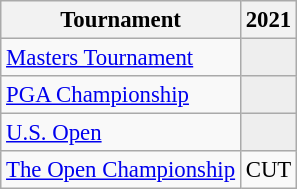<table class="wikitable" style="font-size:95%;text-align:center;">
<tr>
<th>Tournament</th>
<th>2021</th>
</tr>
<tr>
<td align=left><a href='#'>Masters Tournament</a></td>
<td style="background:#eeeeee;"></td>
</tr>
<tr>
<td align=left><a href='#'>PGA Championship</a></td>
<td style="background:#eeeeee;"></td>
</tr>
<tr>
<td align=left><a href='#'>U.S. Open</a></td>
<td style="background:#eeeeee;"></td>
</tr>
<tr>
<td align=left><a href='#'>The Open Championship</a></td>
<td>CUT</td>
</tr>
</table>
